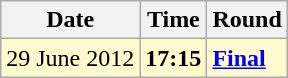<table class="wikitable">
<tr>
<th>Date</th>
<th>Time</th>
<th>Round</th>
</tr>
<tr style=background:lemonchiffon>
<td>29 June 2012</td>
<td><strong>17:15</strong></td>
<td><strong><a href='#'>Final</a></strong></td>
</tr>
</table>
